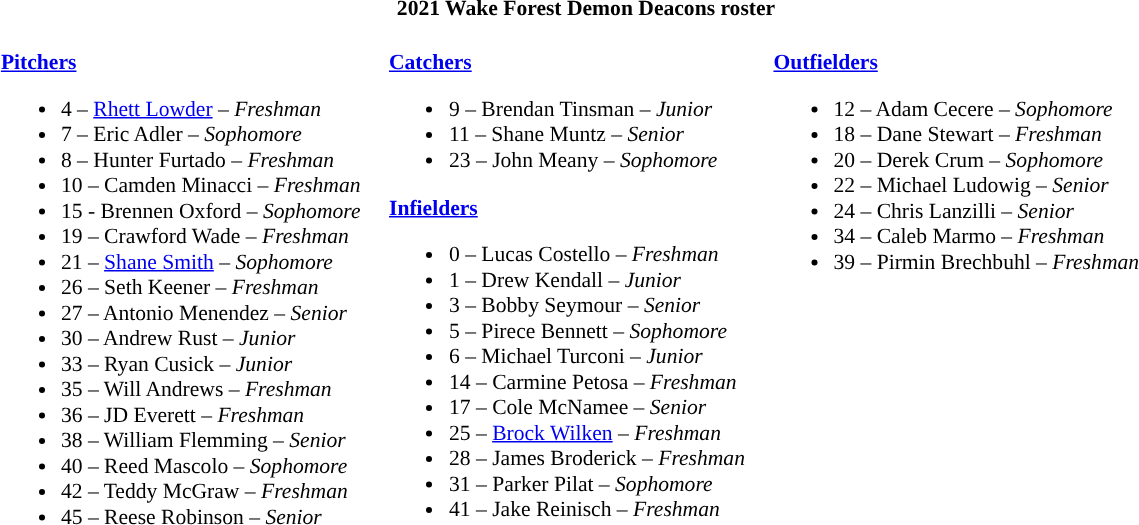<table class="toccolours" style="border-collapse:collapse; font-size:90%;">
<tr>
<th colspan=9>2021 Wake Forest Demon Deacons roster</th>
</tr>
<tr>
<td width="03"> </td>
<td valign="top"><br><strong><a href='#'>Pitchers</a></strong><ul><li>4 – <a href='#'>Rhett Lowder</a> – <em>Freshman</em></li><li>7 – Eric Adler – <em>Sophomore</em></li><li>8 – Hunter Furtado – <em>Freshman</em></li><li>10 – Camden Minacci – <em>Freshman</em></li><li>15 - Brennen Oxford  – <em> Sophomore</em></li><li>19  – Crawford Wade – <em>Freshman</em></li><li>21 – <a href='#'>Shane Smith</a> – <em> Sophomore</em></li><li>26 – Seth Keener – <em>Freshman</em></li><li>27 – Antonio Menendez – <em>Senior</em></li><li>30 – Andrew Rust – <em>Junior</em></li><li>33 – Ryan Cusick – <em>Junior</em></li><li>35 – Will Andrews – <em>Freshman</em></li><li>36 – JD Everett – <em>Freshman</em></li><li>38 – William Flemming – <em>Senior</em></li><li>40 – Reed Mascolo – <em>Sophomore</em></li><li>42 – Teddy McGraw – <em>Freshman</em></li><li>45 – Reese Robinson – <em> Senior</em></li></ul></td>
<td width="15"> </td>
<td valign="top"><br><strong><a href='#'>Catchers</a></strong><ul><li>9 – Brendan Tinsman – <em>Junior</em></li><li>11 – Shane Muntz – <em>Senior</em></li><li>23 – John Meany – <em>Sophomore</em></li></ul><strong><a href='#'>Infielders</a></strong><ul><li>0 – Lucas Costello – <em>Freshman</em></li><li>1 – Drew Kendall – <em>Junior</em></li><li>3 – Bobby Seymour – <em>Senior</em></li><li>5 – Pirece Bennett – <em>Sophomore</em></li><li>6 – Michael Turconi – <em>Junior</em></li><li>14 – Carmine Petosa – <em>Freshman</em></li><li>17 – Cole McNamee – <em>Senior</em></li><li>25 – <a href='#'>Brock Wilken</a> – <em>Freshman</em></li><li>28 – James Broderick – <em>Freshman</em></li><li>31 – Parker Pilat – <em>Sophomore</em></li><li>41 – Jake Reinisch – <em>Freshman</em></li></ul></td>
<td width="15"> </td>
<td valign="top"><br><strong><a href='#'>Outfielders</a></strong><ul><li>12  – Adam Cecere – <em>Sophomore</em></li><li>18 – Dane Stewart – <em>Freshman</em></li><li>20 – Derek Crum – <em>Sophomore</em></li><li>22 – Michael Ludowig – <em>Senior</em></li><li>24 – Chris Lanzilli – <em>Senior</em></li><li>34 – Caleb Marmo – <em>Freshman</em></li><li>39 – Pirmin Brechbuhl – <em>Freshman</em></li></ul></td>
<td width="25"> </td>
</tr>
</table>
